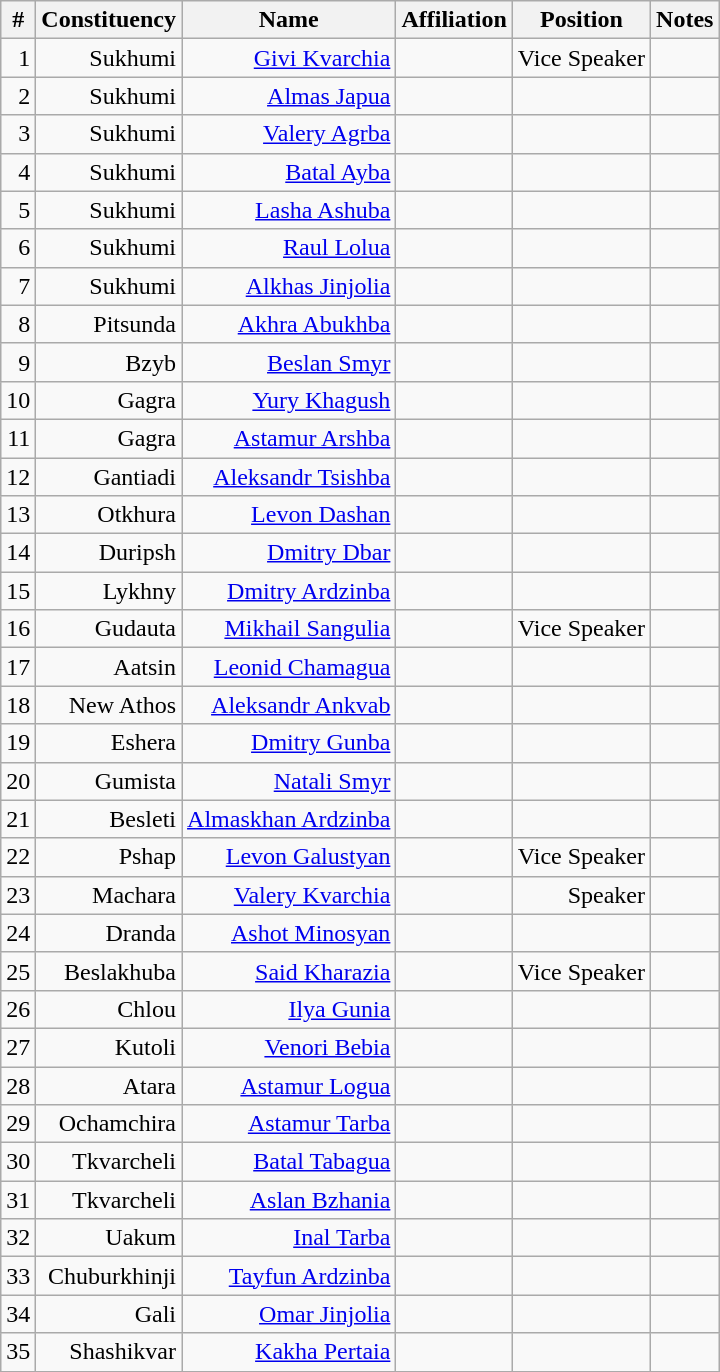<table class="wikitable" style="text-align:right">
<tr>
<th>#</th>
<th>Constituency</th>
<th>Name</th>
<th>Affiliation</th>
<th>Position</th>
<th>Notes</th>
</tr>
<tr>
<td>1</td>
<td>Sukhumi</td>
<td><a href='#'>Givi Kvarchia</a></td>
<td></td>
<td>Vice Speaker</td>
<td></td>
</tr>
<tr>
<td>2</td>
<td>Sukhumi</td>
<td><a href='#'>Almas Japua</a></td>
<td></td>
<td></td>
<td></td>
</tr>
<tr>
<td>3</td>
<td>Sukhumi</td>
<td><a href='#'>Valery Agrba</a></td>
<td></td>
<td></td>
<td></td>
</tr>
<tr>
<td>4</td>
<td>Sukhumi</td>
<td><a href='#'>Batal Ayba</a></td>
<td></td>
<td></td>
<td></td>
</tr>
<tr>
<td>5</td>
<td>Sukhumi</td>
<td><a href='#'>Lasha Ashuba</a></td>
<td></td>
<td></td>
<td></td>
</tr>
<tr>
<td>6</td>
<td>Sukhumi</td>
<td><a href='#'>Raul Lolua</a></td>
<td></td>
<td></td>
<td></td>
</tr>
<tr>
<td>7</td>
<td>Sukhumi</td>
<td><a href='#'>Alkhas Jinjolia</a></td>
<td></td>
<td></td>
<td></td>
</tr>
<tr>
<td>8</td>
<td>Pitsunda</td>
<td><a href='#'>Akhra Abukhba</a></td>
<td></td>
<td></td>
<td></td>
</tr>
<tr>
<td>9</td>
<td>Bzyb</td>
<td><a href='#'>Beslan Smyr</a></td>
<td></td>
<td></td>
<td></td>
</tr>
<tr>
<td>10</td>
<td>Gagra</td>
<td><a href='#'>Yury Khagush</a></td>
<td></td>
<td></td>
<td></td>
</tr>
<tr>
<td>11</td>
<td>Gagra</td>
<td><a href='#'>Astamur Arshba</a></td>
<td></td>
<td></td>
<td></td>
</tr>
<tr>
<td>12</td>
<td>Gantiadi</td>
<td><a href='#'>Aleksandr Tsishba</a></td>
<td></td>
<td></td>
<td></td>
</tr>
<tr>
<td>13</td>
<td>Otkhura</td>
<td><a href='#'>Levon Dashan</a></td>
<td></td>
<td></td>
<td></td>
</tr>
<tr>
<td>14</td>
<td>Duripsh</td>
<td><a href='#'>Dmitry Dbar</a></td>
<td></td>
<td></td>
<td></td>
</tr>
<tr>
<td>15</td>
<td>Lykhny</td>
<td><a href='#'>Dmitry Ardzinba</a></td>
<td></td>
<td></td>
<td></td>
</tr>
<tr>
<td>16</td>
<td>Gudauta</td>
<td><a href='#'>Mikhail Sangulia</a></td>
<td></td>
<td>Vice Speaker</td>
<td></td>
</tr>
<tr>
<td>17</td>
<td>Aatsin</td>
<td><a href='#'>Leonid Chamagua</a></td>
<td></td>
<td></td>
<td></td>
</tr>
<tr>
<td>18</td>
<td>New Athos</td>
<td><a href='#'>Aleksandr Ankvab</a></td>
<td></td>
<td></td>
<td></td>
</tr>
<tr>
<td>19</td>
<td>Eshera</td>
<td><a href='#'>Dmitry Gunba</a></td>
<td></td>
<td></td>
<td></td>
</tr>
<tr>
<td>20</td>
<td>Gumista</td>
<td><a href='#'>Natali Smyr</a></td>
<td></td>
<td></td>
<td></td>
</tr>
<tr>
<td>21</td>
<td>Besleti</td>
<td><a href='#'>Almaskhan Ardzinba</a></td>
<td></td>
<td></td>
<td></td>
</tr>
<tr>
<td>22</td>
<td>Pshap</td>
<td><a href='#'>Levon Galustyan</a></td>
<td></td>
<td>Vice Speaker</td>
<td></td>
</tr>
<tr>
<td>23</td>
<td>Machara</td>
<td><a href='#'>Valery Kvarchia</a></td>
<td></td>
<td>Speaker</td>
<td></td>
</tr>
<tr>
<td>24</td>
<td>Dranda</td>
<td><a href='#'>Ashot Minosyan</a></td>
<td></td>
<td></td>
<td></td>
</tr>
<tr>
<td>25</td>
<td>Beslakhuba</td>
<td><a href='#'>Said Kharazia</a></td>
<td></td>
<td>Vice Speaker</td>
<td></td>
</tr>
<tr>
<td>26</td>
<td>Chlou</td>
<td><a href='#'>Ilya Gunia</a></td>
<td></td>
<td></td>
<td></td>
</tr>
<tr>
<td>27</td>
<td>Kutoli</td>
<td><a href='#'>Venori Bebia</a></td>
<td></td>
<td></td>
<td></td>
</tr>
<tr>
<td>28</td>
<td>Atara</td>
<td><a href='#'>Astamur Logua</a></td>
<td></td>
<td></td>
<td></td>
</tr>
<tr>
<td>29</td>
<td>Ochamchira</td>
<td><a href='#'>Astamur Tarba</a></td>
<td></td>
<td></td>
<td></td>
</tr>
<tr>
<td>30</td>
<td>Tkvarcheli</td>
<td><a href='#'>Batal Tabagua</a></td>
<td></td>
<td></td>
<td></td>
</tr>
<tr>
<td>31</td>
<td>Tkvarcheli</td>
<td><a href='#'>Aslan Bzhania</a></td>
<td></td>
<td></td>
<td></td>
</tr>
<tr>
<td>32</td>
<td>Uakum</td>
<td><a href='#'>Inal Tarba</a></td>
<td></td>
<td></td>
<td></td>
</tr>
<tr>
<td>33</td>
<td>Chuburkhinji</td>
<td><a href='#'>Tayfun Ardzinba</a></td>
<td></td>
<td></td>
<td></td>
</tr>
<tr>
<td>34</td>
<td>Gali</td>
<td><a href='#'>Omar Jinjolia</a></td>
<td></td>
<td></td>
<td></td>
</tr>
<tr>
<td>35</td>
<td>Shashikvar</td>
<td><a href='#'>Kakha Pertaia</a></td>
<td></td>
<td></td>
<td></td>
</tr>
<tr>
</tr>
</table>
